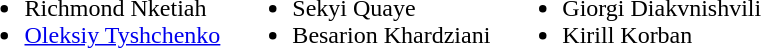<table>
<tr style="vertical-align:top;">
<td><br><ul><li> Richmond Nketiah</li><li> <a href='#'>Oleksiy Tyshchenko</a></li></ul></td>
<td></td>
<td><br><ul><li> Sekyi Quaye</li><li> Besarion Khardziani</li></ul></td>
<td></td>
<td><br><ul><li> Giorgi Diakvnishvili</li><li> Kirill Korban</li></ul></td>
<td></td>
<td></td>
</tr>
</table>
